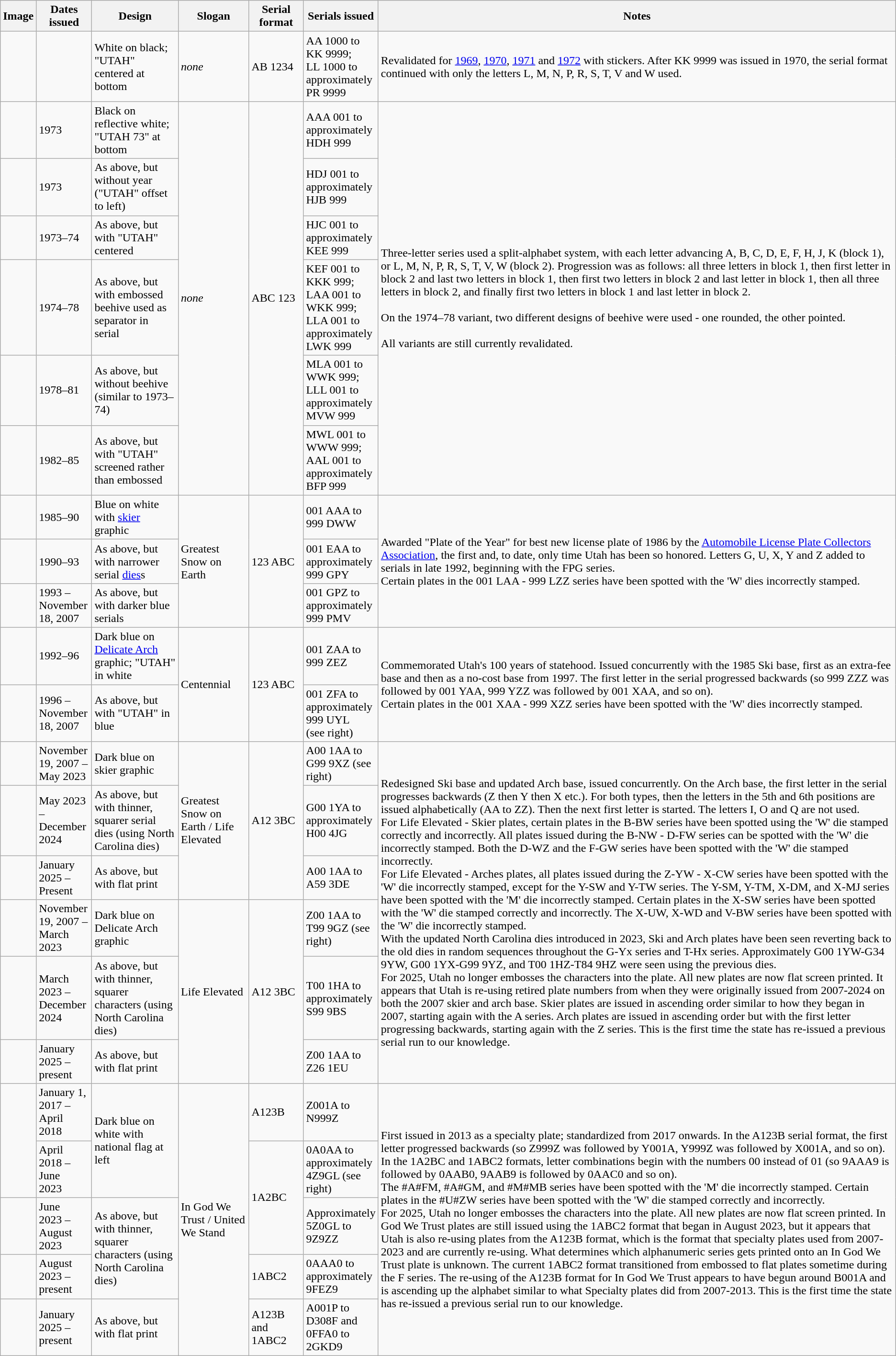<table class="wikitable">
<tr>
<th>Image</th>
<th style="width:70px;">Dates issued</th>
<th>Design</th>
<th>Slogan</th>
<th>Serial format</th>
<th style="width:95px;">Serials issued</th>
<th>Notes</th>
</tr>
<tr>
<td></td>
<td></td>
<td>White on black; "UTAH" centered at bottom</td>
<td><em>none</em></td>
<td>AB 1234</td>
<td>AA 1000 to<br>KK 9999;<br>LL 1000 to approximately PR 9999</td>
<td>Revalidated for <a href='#'>1969</a>, <a href='#'>1970</a>, <a href='#'>1971</a> and <a href='#'>1972</a> with stickers. After KK 9999 was issued in 1970, the serial format continued with only the letters L, M, N, P, R, S, T, V and W used.</td>
</tr>
<tr>
<td></td>
<td>1973</td>
<td>Black on reflective white; "UTAH 73" at bottom</td>
<td rowspan="6"><em>none</em></td>
<td rowspan="6">ABC 123</td>
<td>AAA 001 to approximately HDH 999</td>
<td rowspan="6">Three-letter series used a split-alphabet system, with each letter advancing A, B, C, D, E, F, H, J, K (block 1), or L, M, N, P, R, S, T, V, W (block 2). Progression was as follows: all three letters in block 1, then first letter in block 2 and last two letters in block 1, then first two letters in block 2 and last letter in block 1, then all three letters in block 2, and finally first two letters in block 1 and last letter in block 2.<br><br>On the 1974–78 variant, two different designs of beehive were used - one rounded, the other pointed.<br><br>All variants are still currently revalidated.</td>
</tr>
<tr>
<td></td>
<td>1973</td>
<td>As above, but without year ("UTAH" offset to left)</td>
<td>HDJ 001 to approximately HJB 999</td>
</tr>
<tr>
<td></td>
<td>1973–74</td>
<td>As above, but with "UTAH" centered</td>
<td>HJC 001 to approximately KEE 999</td>
</tr>
<tr>
<td></td>
<td>1974–78</td>
<td>As above, but with embossed beehive used as separator in serial</td>
<td>KEF 001 to KKK 999;<br>LAA 001 to WKK 999;<br>LLA 001 to approximately LWK 999</td>
</tr>
<tr>
<td></td>
<td>1978–81</td>
<td>As above, but without beehive (similar to 1973–74)</td>
<td>MLA 001 to WWK 999;<br>LLL 001 to approximately MVW 999</td>
</tr>
<tr>
<td></td>
<td>1982–85</td>
<td>As above, but with "UTAH" screened rather than embossed</td>
<td>MWL 001 to WWW 999;<br>AAL 001 to approximately BFP 999</td>
</tr>
<tr>
<td></td>
<td>1985–90</td>
<td>Blue on white with <a href='#'>skier</a> graphic</td>
<td rowspan="3">Greatest Snow on Earth</td>
<td rowspan="3">123 ABC</td>
<td>001 AAA to 999 DWW</td>
<td rowspan="3">Awarded "Plate of the Year" for best new license plate of 1986 by the <a href='#'>Automobile License Plate Collectors Association</a>, the first and, to date, only time Utah has been so honored. Letters G, U, X, Y and Z added to serials in late 1992, beginning with the FPG series.<br>Certain plates in the 001 LAA - 999 LZZ series have been spotted with the 'W' dies incorrectly stamped.</td>
</tr>
<tr>
<td></td>
<td>1990–93</td>
<td>As above, but with narrower serial <a href='#'>dies</a>s</td>
<td>001 EAA to approximately 999 GPY</td>
</tr>
<tr>
<td></td>
<td>1993 – November 18, 2007</td>
<td>As above, but with darker blue serials</td>
<td>001 GPZ to approximately 999 PMV</td>
</tr>
<tr>
<td></td>
<td>1992–96</td>
<td>Dark blue on <a href='#'>Delicate Arch</a> graphic; "UTAH" in white</td>
<td rowspan="2">Centennial</td>
<td rowspan="2">123 ABC</td>
<td>001 ZAA to 999 ZEZ</td>
<td rowspan="2">Commemorated Utah's 100 years of statehood. Issued concurrently with the 1985 Ski base, first as an extra-fee base and then as a no-cost base from 1997. The first letter in the serial progressed backwards (so 999 ZZZ was followed by 001 YAA, 999 YZZ was followed by 001 XAA, and so on).<br>Certain plates in the 001 XAA - 999 XZZ series have been spotted with the 'W' dies incorrectly stamped.</td>
</tr>
<tr>
<td></td>
<td>1996 – November 18, 2007</td>
<td>As above, but with "UTAH" in blue</td>
<td>001 ZFA to approximately 999 UYL<br>(see right)</td>
</tr>
<tr>
<td></td>
<td>November 19, 2007 – May 2023</td>
<td>Dark blue on skier graphic</td>
<td rowspan="3">Greatest Snow on Earth / Life Elevated</td>
<td rowspan="3">A12 3BC</td>
<td>A00 1AA to G99 9XZ (see right)</td>
<td rowspan="6">Redesigned Ski base and updated Arch base, issued concurrently. On the Arch base, the first letter in the serial progresses backwards (Z then Y then X etc.). For both types, then the letters in the 5th and 6th positions are issued alphabetically (AA to ZZ). Then the next first letter is started. The letters I, O and Q are not used.<br>For Life Elevated - Skier plates, certain plates in the B-BW series have been spotted using the 'W' die stamped correctly and incorrectly. All plates issued during the B-NW - D-FW series can be spotted with the 'W' die incorrectly stamped. Both the D-WZ and the F-GW series have been spotted with the 'W' die stamped incorrectly.<br>For Life Elevated - Arches plates, all plates issued during the Z-YW - X-CW series have been spotted with the 'W' die incorrectly stamped, except for the Y-SW and Y-TW series. The Y-SM, Y-TM, X-DM, and X-MJ series have been spotted with the 'M' die incorrectly stamped. Certain plates in the X-SW series have been spotted with the 'W' die stamped correctly and incorrectly. The X-UW, X-WD and V-BW series have been spotted with the 'W' die incorrectly stamped.<br>With the updated North Carolina dies introduced in 2023, Ski and Arch plates have been seen reverting back to the old dies in random sequences throughout the G-Yx series and T-Hx series. Approximately G00 1YW-G34 9YW, G00 1YX-G99 9YZ, and T00 1HZ-T84 9HZ were seen using the previous dies.<br>For 2025, Utah no longer embosses the characters into the plate. All new plates are now flat screen printed. It appears that Utah is re-using retired plate numbers from when they were originally issued from 2007-2024 on both the 2007 skier and arch base. Skier plates are issued in ascending order similar to how they began in 2007, starting again with the A series. Arch plates are issued in ascending order but with the first letter progressing backwards, starting again with the Z series. This is the first time the state has re-issued a previous serial run to our knowledge.</td>
</tr>
<tr>
<td></td>
<td>May 2023 – December 2024</td>
<td>As above, but with thinner, squarer serial dies (using North Carolina dies)</td>
<td>G00 1YA to approximately H00 4JG</td>
</tr>
<tr>
<td></td>
<td>January 2025 – Present</td>
<td>As above, but with flat print</td>
<td>A00 1AA to A59 3DE </td>
</tr>
<tr>
<td></td>
<td>November 19, 2007 – March 2023</td>
<td>Dark blue on Delicate Arch graphic</td>
<td rowspan="3">Life Elevated</td>
<td rowspan="3">A12 3BC</td>
<td>Z00 1AA to T99 9GZ (see right)</td>
</tr>
<tr>
<td></td>
<td>March 2023 – December 2024</td>
<td>As above, but with thinner, squarer characters (using North Carolina dies)</td>
<td>T00 1HA to approximately S99 9BS</td>
</tr>
<tr>
<td></td>
<td>January 2025 – present</td>
<td>As above, but with flat print</td>
<td>Z00 1AA to Z26 1EU </td>
</tr>
<tr>
<td rowspan="2"></td>
<td>January 1, 2017 – April<br>2018</td>
<td rowspan="2">Dark blue on white with national flag at left</td>
<td rowspan="5">In God We Trust / United We Stand</td>
<td>A123B</td>
<td>Z001A to N999Z</td>
<td rowspan="5">First issued in 2013 as a specialty plate; standardized from 2017 onwards. In the A123B serial format, the first letter progressed backwards (so Z999Z was followed by Y001A, Y999Z was followed by X001A, and so on).<br>In the 1A2BC and 1ABC2 formats, letter combinations begin with the numbers 00 instead of 01 (so 9AAA9 is followed by 0AAB0, 9AAB9 is followed by 0AAC0 and so on).<br>The #A#FM, #A#GM, and #M#MB series have been spotted with the 'M' die incorrectly stamped. Certain plates in the #U#ZW series have been spotted with the 'W' die stamped correctly and incorrectly.<br>For 2025, Utah no longer embosses the characters into the plate. All new plates are now flat screen printed. In God We Trust plates are still issued using the 1ABC2 format that began in August 2023, but it appears that Utah is also re-using plates from the A123B format, which is the format that specialty plates used from 2007-2023 and are currently re-using. What determines which alphanumeric series gets printed onto an In God We Trust plate is unknown. The current 1ABC2 format transitioned from embossed to flat plates sometime during the F series. The re-using of the A123B format for In God We Trust appears to have begun around B001A and is ascending up the alphabet similar to what Specialty plates did from 2007-2013. This is the first time the state has re-issued a previous serial run to our knowledge.</td>
</tr>
<tr>
<td>April 2018 – June<br>2023</td>
<td rowspan="2">1A2BC</td>
<td>0A0AA to approximately 4Z9GL (see right)</td>
</tr>
<tr>
<td></td>
<td>June<br>2023 – August 2023</td>
<td rowspan="2">As above, but with thinner, squarer characters (using North Carolina dies)</td>
<td>Approximately 5Z0GL to 9Z9ZZ</td>
</tr>
<tr>
<td></td>
<td>August 2023 – present</td>
<td>1ABC2</td>
<td>0AAA0 to approximately 9FEZ9</td>
</tr>
<tr>
<td></td>
<td>January 2025 – present</td>
<td>As above, but with flat print</td>
<td>A123B and 1ABC2</td>
<td>A001P to D308F and 0FFA0 to 2GKD9 </td>
</tr>
</table>
